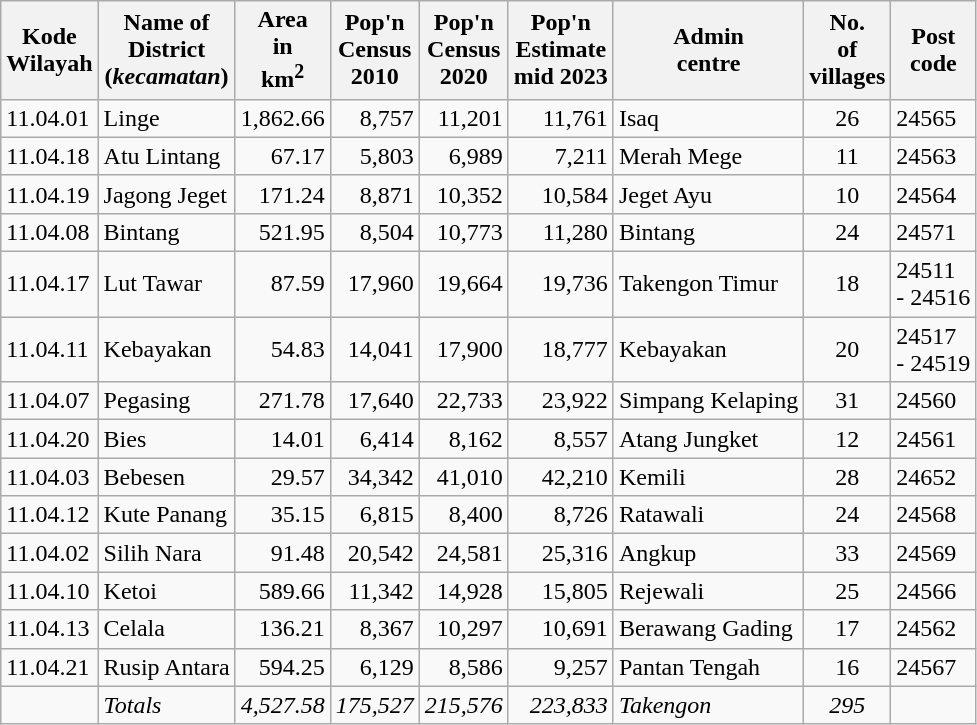<table class="sortable wikitable">
<tr>
<th>Kode<br>Wilayah</th>
<th>Name of<br>District<br>(<em>kecamatan</em>)</th>
<th>Area <br>in <br>km<sup>2</sup></th>
<th>Pop'n<br>Census<br>2010</th>
<th>Pop'n<br>Census<br>2020</th>
<th>Pop'n<br>Estimate<br>mid 2023</th>
<th>Admin<br> centre</th>
<th>No.<br> of<br>villages</th>
<th>Post<br>code</th>
</tr>
<tr>
<td>11.04.01</td>
<td>Linge</td>
<td align="right">1,862.66</td>
<td align="right">8,757</td>
<td align="right">11,201</td>
<td align="right">11,761</td>
<td>Isaq</td>
<td align="center">26</td>
<td>24565</td>
</tr>
<tr>
<td>11.04.18</td>
<td>Atu Lintang</td>
<td align="right">67.17</td>
<td align="right">5,803</td>
<td align="right">6,989</td>
<td align="right">7,211</td>
<td>Merah Mege</td>
<td align="center">11</td>
<td>24563</td>
</tr>
<tr>
<td>11.04.19</td>
<td>Jagong Jeget</td>
<td align="right">171.24</td>
<td align="right">8,871</td>
<td align="right">10,352</td>
<td align="right">10,584</td>
<td>Jeget Ayu</td>
<td align="center">10</td>
<td>24564</td>
</tr>
<tr>
<td>11.04.08</td>
<td>Bintang</td>
<td align="right">521.95</td>
<td align="right">8,504</td>
<td align="right">10,773</td>
<td align="right">11,280</td>
<td>Bintang</td>
<td align="center">24</td>
<td>24571</td>
</tr>
<tr>
<td>11.04.17</td>
<td>Lut Tawar</td>
<td align="right">87.59</td>
<td align="right">17,960</td>
<td align="right">19,664</td>
<td align="right">19,736</td>
<td>Takengon Timur</td>
<td align="center">18</td>
<td>24511<br>- 24516</td>
</tr>
<tr>
<td>11.04.11</td>
<td>Kebayakan</td>
<td align="right">54.83</td>
<td align="right">14,041</td>
<td align="right">17,900</td>
<td align="right">18,777</td>
<td>Kebayakan</td>
<td align="center">20</td>
<td>24517<br>-  24519</td>
</tr>
<tr>
<td>11.04.07</td>
<td>Pegasing</td>
<td align="right">271.78</td>
<td align="right">17,640</td>
<td align="right">22,733</td>
<td align="right">23,922</td>
<td>Simpang Kelaping</td>
<td align="center">31</td>
<td>24560</td>
</tr>
<tr>
<td>11.04.20</td>
<td>Bies</td>
<td align="right">14.01</td>
<td align="right">6,414</td>
<td align="right">8,162</td>
<td align="right">8,557</td>
<td>Atang Jungket</td>
<td align="center">12</td>
<td>24561</td>
</tr>
<tr>
<td>11.04.03</td>
<td>Bebesen</td>
<td align="right">29.57</td>
<td align="right">34,342</td>
<td align="right">41,010</td>
<td align="right">42,210</td>
<td>Kemili</td>
<td align="center">28</td>
<td>24652</td>
</tr>
<tr>
<td>11.04.12</td>
<td>Kute Panang</td>
<td align="right">35.15</td>
<td align="right">6,815</td>
<td align="right">8,400</td>
<td align="right">8,726</td>
<td>Ratawali</td>
<td align="center">24</td>
<td>24568</td>
</tr>
<tr>
<td>11.04.02</td>
<td>Silih Nara</td>
<td align="right">91.48</td>
<td align="right">20,542</td>
<td align="right">24,581</td>
<td align="right">25,316</td>
<td>Angkup</td>
<td align="center">33</td>
<td>24569</td>
</tr>
<tr>
<td>11.04.10</td>
<td>Ketoi</td>
<td align="right">589.66</td>
<td align="right">11,342</td>
<td align="right">14,928</td>
<td align="right">15,805</td>
<td>Rejewali</td>
<td align="center">25</td>
<td>24566</td>
</tr>
<tr>
<td>11.04.13</td>
<td>Celala</td>
<td align="right">136.21</td>
<td align="right">8,367</td>
<td align="right">10,297</td>
<td align="right">10,691</td>
<td>Berawang Gading</td>
<td align="center">17</td>
<td>24562</td>
</tr>
<tr>
<td>11.04.21</td>
<td>Rusip Antara</td>
<td align="right">594.25</td>
<td align="right">6,129</td>
<td align="right">8,586</td>
<td align="right">9,257</td>
<td>Pantan Tengah</td>
<td align="center">16</td>
<td>24567</td>
</tr>
<tr>
<td></td>
<td><em>Totals</em></td>
<td align="right"><em>4,527.58</em></td>
<td align="right"><em>175,527</em></td>
<td align="right"><em>215,576</em></td>
<td align="right"><em>223,833</em></td>
<td><em>Takengon</em></td>
<td align="center"><em>295</em></td>
<td></td>
</tr>
</table>
